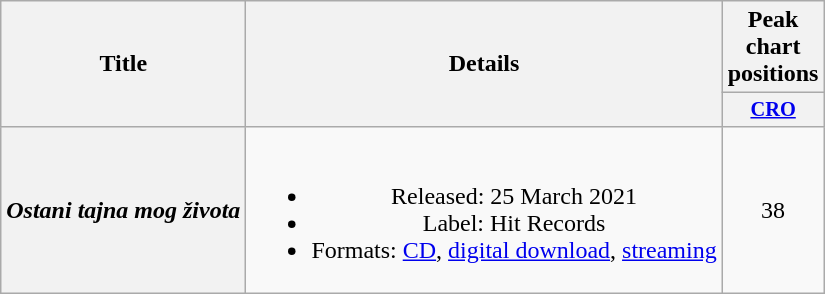<table class="wikitable plainrowheaders" style="text-align:center;">
<tr>
<th scope="col" rowspan="2">Title</th>
<th scope="col" rowspan="2">Details</th>
<th scope="col" colspan="1">Peak chart positions</th>
</tr>
<tr>
<th scope="col" style="width:3em;font-size:85%;"><a href='#'>CRO</a><br></th>
</tr>
<tr>
<th scope="row"><em>Ostani tajna mog života</em></th>
<td><br><ul><li>Released: 25 March 2021</li><li>Label: Hit Records</li><li>Formats: <a href='#'>CD</a>, <a href='#'>digital download</a>, <a href='#'>streaming</a></li></ul></td>
<td>38</td>
</tr>
</table>
